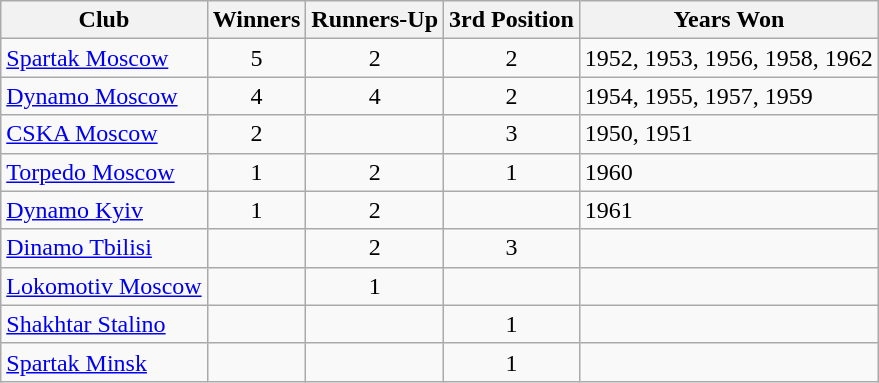<table class="sortable plainrowheaders wikitable">
<tr>
<th>Club</th>
<th>Winners</th>
<th>Runners-Up</th>
<th>3rd Position</th>
<th>Years Won</th>
</tr>
<tr>
<td><a href='#'>Spartak Moscow</a></td>
<td align=center>5</td>
<td align=center>2</td>
<td align=center>2</td>
<td align=left>1952, 1953, 1956, 1958, 1962</td>
</tr>
<tr>
<td><a href='#'>Dynamo Moscow</a></td>
<td align=center>4</td>
<td align=center>4</td>
<td align=center>2</td>
<td align=left>1954, 1955, 1957, 1959</td>
</tr>
<tr>
<td><a href='#'>CSKA Moscow</a></td>
<td align=center>2</td>
<td align=center></td>
<td align=center>3</td>
<td align=left>1950, 1951</td>
</tr>
<tr>
<td><a href='#'>Torpedo Moscow</a></td>
<td align=center>1</td>
<td align=center>2</td>
<td align=center>1</td>
<td align=left>1960</td>
</tr>
<tr>
<td><a href='#'>Dynamo Kyiv</a></td>
<td align=center>1</td>
<td align=center>2</td>
<td align=center></td>
<td align=left>1961</td>
</tr>
<tr>
<td><a href='#'>Dinamo Tbilisi</a></td>
<td align=center></td>
<td align=center>2</td>
<td align=center>3</td>
<td align=left></td>
</tr>
<tr>
<td><a href='#'>Lokomotiv Moscow</a></td>
<td align=center></td>
<td align=center>1</td>
<td align=center></td>
<td align=left></td>
</tr>
<tr>
<td><a href='#'>Shakhtar Stalino</a></td>
<td align=center></td>
<td align=center></td>
<td align=center>1</td>
<td align=left></td>
</tr>
<tr>
<td><a href='#'>Spartak Minsk</a></td>
<td align=center></td>
<td align=center></td>
<td align=center>1</td>
<td align=left></td>
</tr>
</table>
